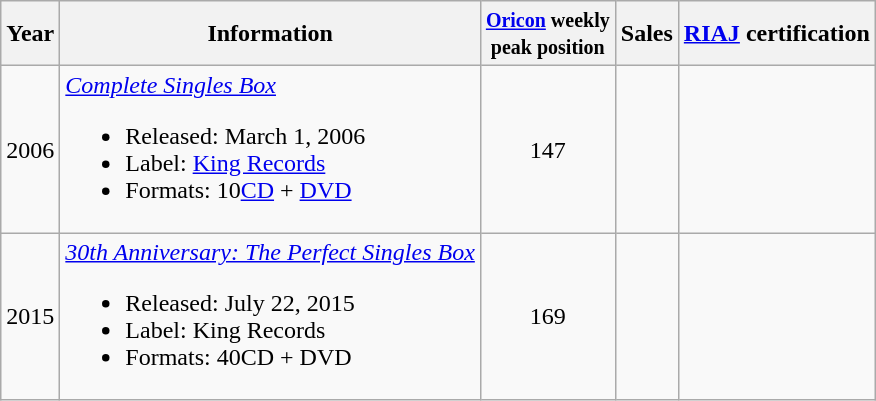<table class="wikitable">
<tr>
<th>Year</th>
<th>Information</th>
<th><small><a href='#'>Oricon</a> weekly<br>peak position</small></th>
<th>Sales<br></th>
<th><a href='#'>RIAJ</a> certification</th>
</tr>
<tr>
<td>2006</td>
<td><em><a href='#'>Complete Singles Box</a></em><br><ul><li>Released: March 1, 2006</li><li>Label: <a href='#'>King Records</a></li><li>Formats: 10<a href='#'>CD</a> + <a href='#'>DVD</a></li></ul></td>
<td style="text-align:center;">147</td>
<td align="left"></td>
<td align="left"></td>
</tr>
<tr>
<td>2015</td>
<td><em><a href='#'>30th Anniversary: The Perfect Singles Box</a></em><br><ul><li>Released: July 22, 2015</li><li>Label: King Records</li><li>Formats: 40CD + DVD</li></ul></td>
<td style="text-align:center;">169</td>
<td align="left"></td>
<td align="left"></td>
</tr>
</table>
